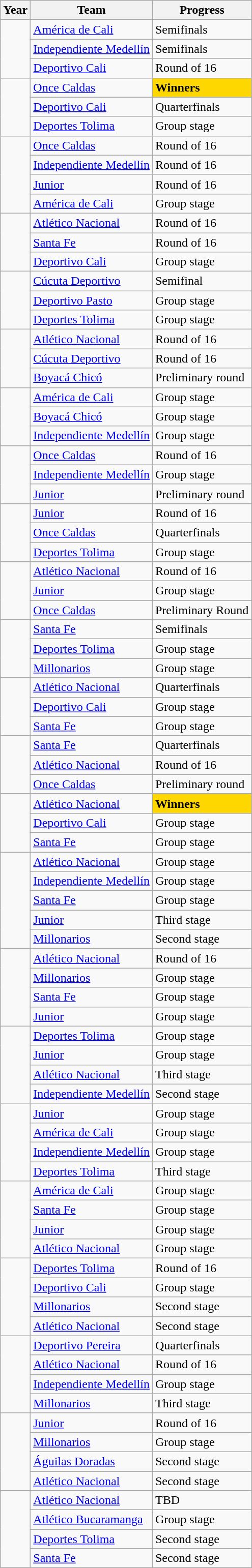<table class="wikitable">
<tr>
<th>Year</th>
<th>Team</th>
<th>Progress</th>
</tr>
<tr align=left>
<td rowspan=3></td>
<td><a href='#'>América de Cali</a></td>
<td>Semifinals</td>
</tr>
<tr align=left>
<td><a href='#'>Independiente Medellín</a></td>
<td>Semifinals</td>
</tr>
<tr align=left>
<td><a href='#'>Deportivo Cali</a></td>
<td>Round of 16</td>
</tr>
<tr align=left>
<td rowspan=3></td>
<td><a href='#'>Once Caldas</a></td>
<td bgcolor="gold"><strong>Winners</strong></td>
</tr>
<tr align=left>
<td><a href='#'>Deportivo Cali</a></td>
<td>Quarterfinals</td>
</tr>
<tr align=left>
<td><a href='#'>Deportes Tolima</a></td>
<td>Group stage</td>
</tr>
<tr align=left>
<td rowspan=4></td>
<td><a href='#'>Once Caldas</a></td>
<td>Round of 16</td>
</tr>
<tr align=left>
<td><a href='#'>Independiente Medellín</a></td>
<td>Round of 16</td>
</tr>
<tr align=left>
<td><a href='#'>Junior</a></td>
<td>Round of 16</td>
</tr>
<tr align=left>
<td><a href='#'>América de Cali</a></td>
<td>Group stage</td>
</tr>
<tr align=left>
<td rowspan=3></td>
<td><a href='#'>Atlético Nacional</a></td>
<td>Round of 16</td>
</tr>
<tr align=left>
<td><a href='#'>Santa Fe</a></td>
<td>Round of 16</td>
</tr>
<tr align=left>
<td><a href='#'>Deportivo Cali</a></td>
<td>Group stage</td>
</tr>
<tr align=left>
<td rowspan=3></td>
<td><a href='#'>Cúcuta Deportivo</a></td>
<td>Semifinal</td>
</tr>
<tr align=left>
<td><a href='#'>Deportivo Pasto</a></td>
<td>Group stage</td>
</tr>
<tr align=left>
<td><a href='#'>Deportes Tolima</a></td>
<td>Group stage</td>
</tr>
<tr align=left>
<td rowspan=3></td>
<td><a href='#'>Atlético Nacional</a></td>
<td>Round of 16</td>
</tr>
<tr align=left>
<td><a href='#'>Cúcuta Deportivo</a></td>
<td>Round of 16</td>
</tr>
<tr align=left>
<td><a href='#'>Boyacá Chicó</a></td>
<td>Preliminary round</td>
</tr>
<tr align=left>
<td rowspan=3></td>
<td><a href='#'>América de Cali</a></td>
<td>Group stage</td>
</tr>
<tr align=left>
<td><a href='#'>Boyacá Chicó</a></td>
<td>Group stage</td>
</tr>
<tr align=left>
<td><a href='#'>Independiente Medellín</a></td>
<td>Group stage</td>
</tr>
<tr align=left>
<td rowspan=3></td>
<td><a href='#'>Once Caldas</a></td>
<td>Round of 16</td>
</tr>
<tr align=left>
<td><a href='#'>Independiente Medellín</a></td>
<td>Group stage</td>
</tr>
<tr align=left>
<td><a href='#'>Junior</a></td>
<td>Preliminary round</td>
</tr>
<tr align=left>
<td rowspan=3></td>
<td><a href='#'>Junior</a></td>
<td>Round of 16</td>
</tr>
<tr align=left>
<td><a href='#'>Once Caldas</a></td>
<td>Quarterfinals</td>
</tr>
<tr align=left>
<td><a href='#'>Deportes Tolima</a></td>
<td>Group stage</td>
</tr>
<tr align=left>
<td rowspan=3></td>
<td><a href='#'>Atlético Nacional</a></td>
<td>Round of 16</td>
</tr>
<tr align=left>
<td><a href='#'>Junior</a></td>
<td>Group stage</td>
</tr>
<tr align=left>
<td><a href='#'>Once Caldas</a></td>
<td>Preliminary Round</td>
</tr>
<tr align=left>
<td rowspan=3></td>
<td><a href='#'>Santa Fe</a></td>
<td>Semifinals</td>
</tr>
<tr align=left>
<td><a href='#'>Deportes Tolima</a></td>
<td>Group stage</td>
</tr>
<tr align=left>
<td><a href='#'>Millonarios</a></td>
<td>Group stage</td>
</tr>
<tr align=left>
<td rowspan=3></td>
<td><a href='#'>Atlético Nacional</a></td>
<td>Quarterfinals</td>
</tr>
<tr align=left>
<td><a href='#'>Deportivo Cali</a></td>
<td>Group stage</td>
</tr>
<tr align=left>
<td><a href='#'>Santa Fe</a></td>
<td>Group stage</td>
</tr>
<tr align=left>
<td rowspan=3></td>
<td><a href='#'>Santa Fe</a></td>
<td>Quarterfinals</td>
</tr>
<tr align=left>
<td><a href='#'>Atlético Nacional</a></td>
<td>Round of 16</td>
</tr>
<tr align=left>
<td><a href='#'>Once Caldas</a></td>
<td>Preliminary round</td>
</tr>
<tr align=left>
<td rowspan=3></td>
<td><a href='#'>Atlético Nacional</a></td>
<td bgcolor="gold"><strong>Winners</strong></td>
</tr>
<tr align=left>
<td><a href='#'>Deportivo Cali</a></td>
<td>Group stage</td>
</tr>
<tr align=left>
<td><a href='#'>Santa Fe</a></td>
<td>Group stage</td>
</tr>
<tr align=left>
<td rowspan=5></td>
<td><a href='#'>Atlético Nacional</a></td>
<td>Group stage</td>
</tr>
<tr align=left>
<td><a href='#'>Independiente Medellín</a></td>
<td>Group stage</td>
</tr>
<tr align=left>
<td><a href='#'>Santa Fe</a></td>
<td>Group stage</td>
</tr>
<tr align=left>
<td><a href='#'>Junior</a></td>
<td>Third stage</td>
</tr>
<tr align=left>
<td><a href='#'>Millonarios</a></td>
<td>Second stage</td>
</tr>
<tr align=left>
<td rowspan=4></td>
<td><a href='#'>Atlético Nacional</a></td>
<td>Round of 16</td>
</tr>
<tr align=left>
<td><a href='#'>Millonarios</a></td>
<td>Group stage</td>
</tr>
<tr align=left>
<td><a href='#'>Santa Fe</a></td>
<td>Group stage</td>
</tr>
<tr align=left>
<td><a href='#'>Junior</a></td>
<td>Group stage</td>
</tr>
<tr align=left>
<td rowspan=4></td>
<td><a href='#'>Deportes Tolima</a></td>
<td>Group stage</td>
</tr>
<tr align=left>
<td><a href='#'>Junior</a></td>
<td>Group stage</td>
</tr>
<tr align=left>
<td><a href='#'>Atlético Nacional</a></td>
<td>Third stage</td>
</tr>
<tr align=left>
<td><a href='#'>Independiente Medellín</a></td>
<td>Second stage</td>
</tr>
<tr align=left>
<td rowspan=4></td>
<td><a href='#'>Junior</a></td>
<td>Group stage</td>
</tr>
<tr align=left>
<td><a href='#'>América de Cali</a></td>
<td>Group stage</td>
</tr>
<tr align=left>
<td><a href='#'>Independiente Medellín</a></td>
<td>Group stage</td>
</tr>
<tr align=left>
<td><a href='#'>Deportes Tolima</a></td>
<td>Third stage</td>
</tr>
<tr align=left>
<td rowspan=4></td>
<td><a href='#'>América de Cali</a></td>
<td>Group stage</td>
</tr>
<tr align=left>
<td><a href='#'>Santa Fe</a></td>
<td>Group stage</td>
</tr>
<tr align=left>
<td><a href='#'>Junior</a></td>
<td>Group stage</td>
</tr>
<tr align=left>
<td><a href='#'>Atlético Nacional</a></td>
<td>Group stage</td>
</tr>
<tr align=left>
<td rowspan=4></td>
<td><a href='#'>Deportes Tolima</a></td>
<td>Round of 16</td>
</tr>
<tr align=left>
<td><a href='#'>Deportivo Cali</a></td>
<td>Group stage</td>
</tr>
<tr align=left>
<td><a href='#'>Millonarios</a></td>
<td>Second stage</td>
</tr>
<tr align=left>
<td><a href='#'>Atlético Nacional</a></td>
<td>Second stage</td>
</tr>
<tr align=left>
<td rowspan=4></td>
<td><a href='#'>Deportivo Pereira</a></td>
<td>Quarterfinals</td>
</tr>
<tr align=left>
<td><a href='#'>Atlético Nacional</a></td>
<td>Round of 16</td>
</tr>
<tr align=left>
<td><a href='#'>Independiente Medellín</a></td>
<td>Group stage</td>
</tr>
<tr align=left>
<td><a href='#'>Millonarios</a></td>
<td>Third stage</td>
</tr>
<tr align=left>
<td rowspan=4></td>
<td><a href='#'>Junior</a></td>
<td>Round of 16</td>
</tr>
<tr align=left>
<td><a href='#'>Millonarios</a></td>
<td>Group stage</td>
</tr>
<tr align=left>
<td><a href='#'>Águilas Doradas</a></td>
<td>Second stage</td>
</tr>
<tr align=left>
<td><a href='#'>Atlético Nacional</a></td>
<td>Second stage</td>
</tr>
<tr align=left>
<td rowspan=4></td>
<td><a href='#'>Atlético Nacional</a></td>
<td>TBD</td>
</tr>
<tr align=left>
<td><a href='#'>Atlético Bucaramanga</a></td>
<td>Group stage</td>
</tr>
<tr align=left>
<td><a href='#'>Deportes Tolima</a></td>
<td>Second stage</td>
</tr>
<tr align=left>
<td><a href='#'>Santa Fe</a></td>
<td>Second stage</td>
</tr>
</table>
